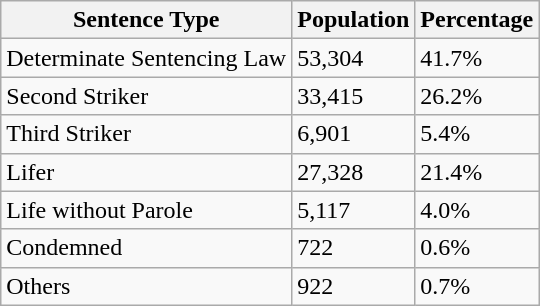<table class="wikitable">
<tr>
<th>Sentence Type</th>
<th>Population</th>
<th>Percentage</th>
</tr>
<tr>
<td>Determinate Sentencing Law</td>
<td>53,304</td>
<td>41.7%</td>
</tr>
<tr>
<td>Second Striker</td>
<td>33,415</td>
<td>26.2%</td>
</tr>
<tr>
<td>Third Striker</td>
<td>6,901</td>
<td>5.4%</td>
</tr>
<tr>
<td>Lifer</td>
<td>27,328</td>
<td>21.4%</td>
</tr>
<tr>
<td>Life without Parole</td>
<td>5,117</td>
<td>4.0%</td>
</tr>
<tr>
<td>Condemned</td>
<td>722</td>
<td>0.6%</td>
</tr>
<tr>
<td>Others</td>
<td>922</td>
<td>0.7%</td>
</tr>
</table>
